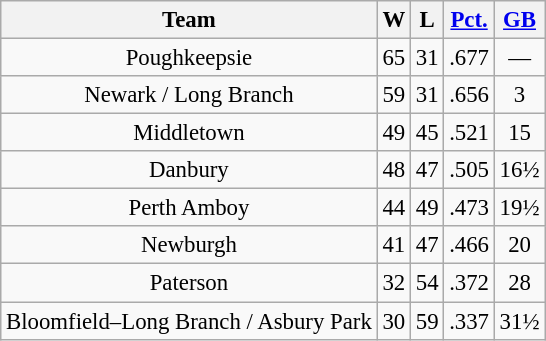<table class="wikitable" style="text-align:center; font-size: 95%;">
<tr>
<th>Team</th>
<th>W</th>
<th>L</th>
<th><a href='#'>Pct.</a></th>
<th><a href='#'>GB</a></th>
</tr>
<tr>
<td>Poughkeepsie</td>
<td>65</td>
<td>31</td>
<td>.677</td>
<td>—</td>
</tr>
<tr>
<td>Newark / Long Branch</td>
<td>59</td>
<td>31</td>
<td>.656</td>
<td>3</td>
</tr>
<tr>
<td>Middletown</td>
<td>49</td>
<td>45</td>
<td>.521</td>
<td>15</td>
</tr>
<tr>
<td>Danbury</td>
<td>48</td>
<td>47</td>
<td>.505</td>
<td>16½</td>
</tr>
<tr>
<td>Perth Amboy</td>
<td>44</td>
<td>49</td>
<td>.473</td>
<td>19½</td>
</tr>
<tr>
<td>Newburgh</td>
<td>41</td>
<td>47</td>
<td>.466</td>
<td>20</td>
</tr>
<tr>
<td>Paterson</td>
<td>32</td>
<td>54</td>
<td>.372</td>
<td>28</td>
</tr>
<tr>
<td>Bloomfield–Long Branch / Asbury Park</td>
<td>30</td>
<td>59</td>
<td>.337</td>
<td>31½</td>
</tr>
</table>
